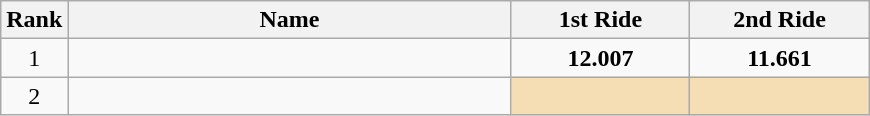<table class="wikitable" style="text-align:center;">
<tr>
<th>Rank</th>
<th style="width:18em">Name</th>
<th style="width:7em">1st Ride</th>
<th style="width:7em">2nd Ride</th>
</tr>
<tr>
<td>1</td>
<td align=left><br><em></em></td>
<td><strong>12.007</strong></td>
<td><strong>11.661</strong></td>
</tr>
<tr>
<td>2</td>
<td align=left><br><em></em></td>
<td bgcolor=wheat></td>
<td bgcolor=wheat></td>
</tr>
</table>
